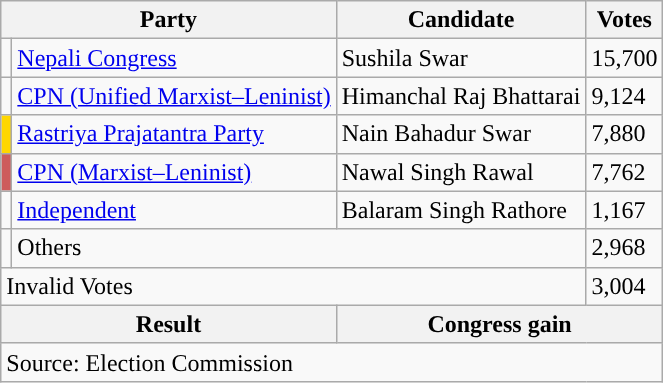<table class="wikitable">
<tr>
<th colspan="2">Party</th>
<th>Candidate</th>
<th>Votes</th>
</tr>
<tr>
<td style="background-color:"></td>
<td><a href='#'>Nepali Congress</a></td>
<td>Sushila Swar</td>
<td>15,700</td>
</tr>
<tr>
<td style="background-color:"></td>
<td><a href='#'>CPN (Unified Marxist–Leninist)</a></td>
<td>Himanchal Raj Bhattarai</td>
<td>9,124</td>
</tr>
<tr>
<td style="background-color:gold"></td>
<td><a href='#'>Rastriya Prajatantra Party</a></td>
<td>Nain Bahadur Swar</td>
<td>7,880</td>
</tr>
<tr>
<td style="background-color:indianred"></td>
<td><a href='#'>CPN (Marxist–Leninist)</a></td>
<td>Nawal Singh Rawal</td>
<td>7,762</td>
</tr>
<tr>
<td style="background-color:"></td>
<td><a href='#'>Independent</a></td>
<td>Balaram Singh Rathore</td>
<td>1,167</td>
</tr>
<tr>
<td></td>
<td colspan="2">Others</td>
<td>2,968</td>
</tr>
<tr>
<td colspan="3">Invalid Votes</td>
<td>3,004</td>
</tr>
<tr>
<th colspan="2">Result</th>
<th colspan="2">Congress gain</th>
</tr>
<tr>
<td colspan="4">Source: Election Commission</td>
</tr>
</table>
